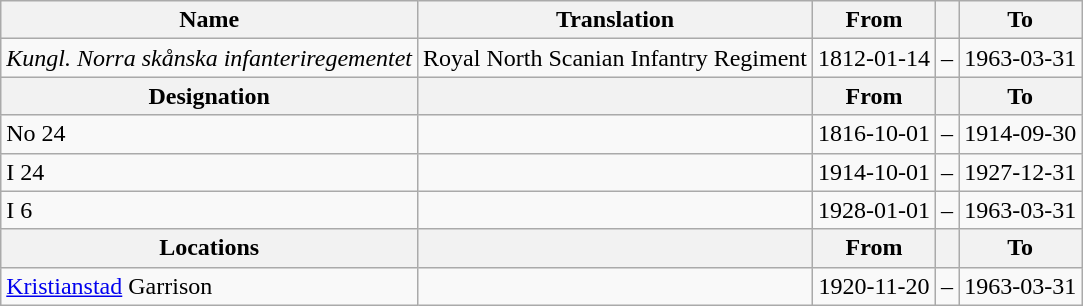<table class="wikitable">
<tr>
<th style="font-weight:bold;">Name</th>
<th style="font-weight:bold;">Translation</th>
<th style="text-align: center; font-weight:bold;">From</th>
<th></th>
<th style="text-align: center; font-weight:bold;">To</th>
</tr>
<tr>
<td style="font-style:italic;">Kungl. Norra skånska infanteriregementet</td>
<td>Royal North Scanian Infantry Regiment</td>
<td>1812-01-14</td>
<td>–</td>
<td>1963-03-31</td>
</tr>
<tr>
<th style="font-weight:bold;">Designation</th>
<th style="font-weight:bold;"></th>
<th style="text-align: center; font-weight:bold;">From</th>
<th></th>
<th style="text-align: center; font-weight:bold;">To</th>
</tr>
<tr>
<td>No 24</td>
<td></td>
<td style="text-align: center;">1816-10-01</td>
<td style="text-align: center;">–</td>
<td style="text-align: center;">1914-09-30</td>
</tr>
<tr>
<td>I 24</td>
<td></td>
<td style="text-align: center;">1914-10-01</td>
<td style="text-align: center;">–</td>
<td style="text-align: center;">1927-12-31</td>
</tr>
<tr>
<td>I 6</td>
<td></td>
<td style="text-align: center;">1928-01-01</td>
<td style="text-align: center;">–</td>
<td style="text-align: center;">1963-03-31</td>
</tr>
<tr>
<th style="font-weight:bold;">Locations</th>
<th style="font-weight:bold;"></th>
<th style="text-align: center; font-weight:bold;">From</th>
<th></th>
<th style="text-align: center; font-weight:bold;">To</th>
</tr>
<tr>
<td><a href='#'>Kristianstad</a> Garrison</td>
<td></td>
<td style="text-align: center;">1920-11-20</td>
<td style="text-align: center;">–</td>
<td style="text-align: center;">1963-03-31</td>
</tr>
</table>
